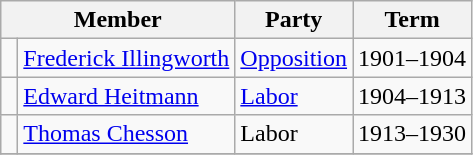<table class="wikitable">
<tr>
<th colspan="2">Member</th>
<th>Party</th>
<th>Term</th>
</tr>
<tr>
<td> </td>
<td><a href='#'>Frederick Illingworth</a></td>
<td><a href='#'>Opposition</a></td>
<td>1901–1904</td>
</tr>
<tr>
<td> </td>
<td><a href='#'>Edward Heitmann</a></td>
<td><a href='#'>Labor</a></td>
<td>1904–1913</td>
</tr>
<tr>
<td> </td>
<td><a href='#'>Thomas Chesson</a></td>
<td>Labor</td>
<td>1913–1930</td>
</tr>
<tr>
</tr>
</table>
